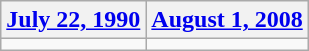<table class=wikitable>
<tr>
<th><a href='#'>July 22, 1990</a></th>
<th><a href='#'>August 1, 2008</a></th>
</tr>
<tr>
<td></td>
<td></td>
</tr>
</table>
